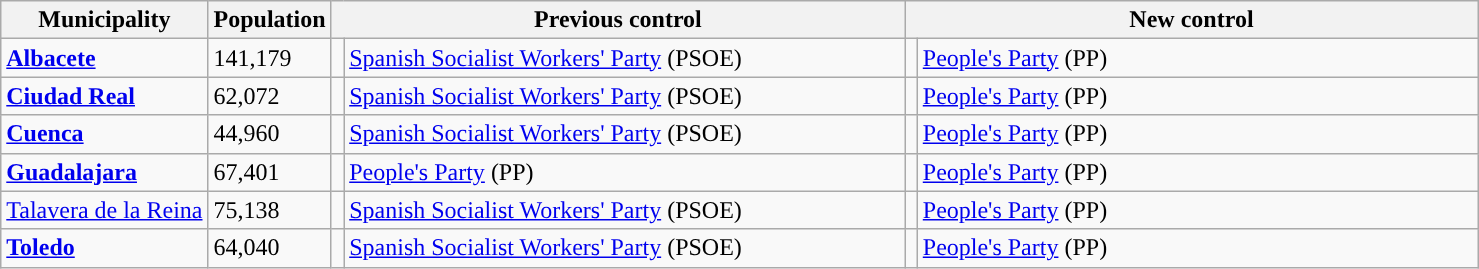<table class="wikitable sortable">
<tr>
<th>Municipality</th>
<th>Population</th>
<th colspan="2" style="width:375px;">Previous control</th>
<th colspan="2" style="width:375px;">New control</th>
</tr>
<tr>
<td><strong><a href='#'>Albacete</a></strong></td>
<td>141,179</td>
<td width="1" style="color:inherit;background:"></td>
<td><a href='#'>Spanish Socialist Workers' Party</a> (PSOE)</td>
<td width="1" style="color:inherit;background:"></td>
<td><a href='#'>People's Party</a> (PP)</td>
</tr>
<tr>
<td><strong><a href='#'>Ciudad Real</a></strong></td>
<td>62,072</td>
<td style="color:inherit;background:"></td>
<td><a href='#'>Spanish Socialist Workers' Party</a> (PSOE)</td>
<td style="color:inherit;background:"></td>
<td><a href='#'>People's Party</a> (PP)</td>
</tr>
<tr>
<td><strong><a href='#'>Cuenca</a></strong></td>
<td>44,960</td>
<td style="color:inherit;background:"></td>
<td><a href='#'>Spanish Socialist Workers' Party</a> (PSOE)</td>
<td style="color:inherit;background:"></td>
<td><a href='#'>People's Party</a> (PP)</td>
</tr>
<tr>
<td><strong><a href='#'>Guadalajara</a></strong></td>
<td>67,401</td>
<td style="color:inherit;background:"></td>
<td><a href='#'>People's Party</a> (PP)</td>
<td style="color:inherit;background:"></td>
<td><a href='#'>People's Party</a> (PP)</td>
</tr>
<tr>
<td><a href='#'>Talavera de la Reina</a></td>
<td>75,138</td>
<td style="color:inherit;background:"></td>
<td><a href='#'>Spanish Socialist Workers' Party</a> (PSOE)</td>
<td style="color:inherit;background:"></td>
<td><a href='#'>People's Party</a> (PP)</td>
</tr>
<tr>
<td><strong><a href='#'>Toledo</a></strong></td>
<td>64,040</td>
<td style="color:inherit;background:"></td>
<td><a href='#'>Spanish Socialist Workers' Party</a> (PSOE)</td>
<td style="color:inherit;background:"></td>
<td><a href='#'>People's Party</a> (PP)</td>
</tr>
</table>
